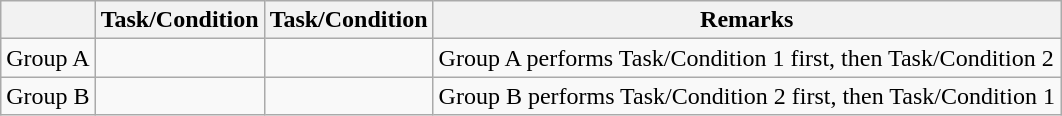<table class="wikitable">
<tr>
<th></th>
<th>Task/Condition</th>
<th>Task/Condition</th>
<th>Remarks</th>
</tr>
<tr>
<td>Group A</td>
<td></td>
<td></td>
<td>Group A performs Task/Condition 1 first, then Task/Condition 2</td>
</tr>
<tr>
<td>Group B</td>
<td></td>
<td></td>
<td>Group B performs Task/Condition 2 first, then Task/Condition 1</td>
</tr>
</table>
